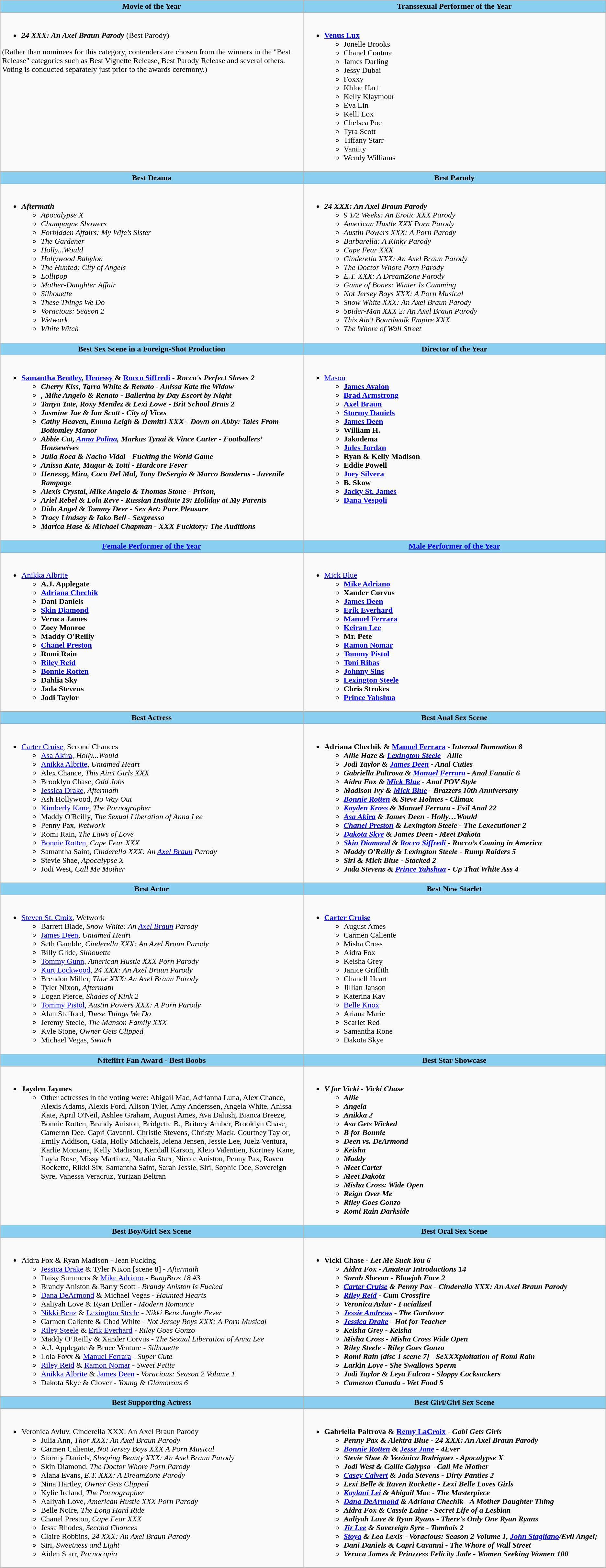<table class=wikitable>
<tr>
<th style="background:#89cff0; width:50%">Movie of the Year</th>
<th style="background:#89cff0; width:50%">Transsexual Performer of the Year</th>
</tr>
<tr>
<td valign="top"><br><ul><li><strong><em>24 XXX: An Axel Braun Parody</em></strong> (Best Parody)</li></ul>(Rather than nominees for this category, contenders are chosen from the winners in the "Best Release" categories such as Best Vignette Release, Best Parody Release and several others. Voting is conducted separately just prior to the awards ceremony.)</td>
<td valign="top"><br><ul><li><strong><a href='#'>Venus Lux</a></strong><ul><li>Jonelle Brooks</li><li>Chanel Couture</li><li>James Darling</li><li>Jessy Dubai</li><li>Foxxy</li><li>Khloe Hart</li><li>Kelly Klaymour</li><li>Eva Lin</li><li>Kelli Lox</li><li>Chelsea Poe</li><li>Tyra Scott</li><li>Tiffany Starr</li><li>Vaniity</li><li>Wendy Williams</li></ul></li></ul></td>
</tr>
<tr>
<th style="background:#89cff0">Best Drama</th>
<th style="background:#89cff0">Best Parody</th>
</tr>
<tr>
<td valign="top"><br><ul><li><strong><em>Aftermath</em></strong><ul><li><em>Apocalypse X</em></li><li><em>Champagne Showers</em></li><li><em>Forbidden Affairs: My Wife’s Sister</em></li><li><em>The Gardener</em></li><li><em>Holly...Would</em></li><li><em>Hollywood Babylon</em></li><li><em>The Hunted: City of Angels</em></li><li><em>Lollipop</em></li><li><em>Mother-Daughter Affair</em></li><li><em>Silhouette</em></li><li><em>These Things We Do</em></li><li><em>Voracious: Season 2</em></li><li><em>Wetwork</em></li><li><em>White Witch</em></li></ul></li></ul></td>
<td valign="top"><br><ul><li><strong><em>24 XXX: An Axel Braun Parody</em></strong><ul><li><em>9 1/2 Weeks: An Erotic XXX Parody</em></li><li><em>American Hustle XXX Porn Parody</em></li><li><em>Austin Powers XXX: A Porn Parody</em></li><li><em>Barbarella: A Kinky Parody</em></li><li><em>Cape Fear XXX</em></li><li><em>Cinderella XXX: An Axel Braun Parody</em></li><li><em>The Doctor Whore Porn Parody</em></li><li><em>E.T. XXX: A DreamZone Parody</em></li><li><em>Game of Bones: Winter Is Cumming</em></li><li><em>Not Jersey Boys XXX: A Porn Musical</em></li><li><em>Snow White XXX: An Axel Braun Parody</em></li><li><em>Spider-Man XXX 2: An Axel Braun Parody</em></li><li><em>This Ain't Boardwalk Empire XXX</em></li><li><em>The Whore of Wall Street</em></li></ul></li></ul></td>
</tr>
<tr>
<th style="background:#89cff0">Best Sex Scene in a Foreign-Shot Production</th>
<th style="background:#89cff0">Director of the Year</th>
</tr>
<tr>
<td valign="top"><br><ul><li><strong><a href='#'>Samantha Bentley</a>, <a href='#'>Henessy</a> & <a href='#'>Rocco Siffredi</a> - <em>Rocco's Perfect Slaves 2<strong><em><ul><li>Cherry Kiss, Tarra White & Renato - </em>Anissa Kate the Widow<em></li><li>, Mike Angelo & Renato - </em>Ballerina by Day Escort by Night<em></li><li>Tanya Tate, Roxy Mendez & Lexi Lowe - </em>Brit School Brats 2<em></li><li>Jasmine Jae & Ian Scott - </em>City of Vices<em></li><li>Cathy Heaven, Emma Leigh & Demitri XXX - </em>Down on Abby: Tales From Bottomley Manor<em></li><li>Abbie Cat, <a href='#'>Anna Polina</a>, Markus Tynai & Vince Carter - </em>Footballers’ Housewives<em></li><li>Julia Roca & Nacho Vidal - </em>Fucking the World Game<em></li><li>Anissa Kate, Mugur & Totti - </em>Hardcore Fever<em></li><li>Henessy, Mira, Coco Del Mal, Tony DeSergio & Marco Banderas - </em>Juvenile Rampage<em></li><li>Alexis Crystal, Mike Angelo & Thomas Stone - </em>Prison<em>,</li><li>Ariel Rebel & Lola Reve - </em>Russian Institute 19: Holiday at My Parents<em></li><li>Dido Angel & Tommy Deer - </em>Sex Art: Pure Pleasure<em></li><li>Tracy Lindsay & Iako Bell - </em>Sexpresso<em></li><li>Marica Hase & Michael Chapman - </em>XXX Fucktory: The Auditions<em></li></ul></li></ul></td>
<td valign="top"><br><ul><li></strong><a href='#'>Mason</a><strong><ul><li><a href='#'>James Avalon</a></li><li><a href='#'>Brad Armstrong</a></li><li><a href='#'>Axel Braun</a></li><li><a href='#'>Stormy Daniels</a></li><li><a href='#'>James Deen</a></li><li>William H.</li><li>Jakodema</li><li><a href='#'>Jules Jordan</a></li><li>Ryan & Kelly Madison</li><li>Eddie Powell</li><li><a href='#'>Joey Silvera</a></li><li>B. Skow</li><li><a href='#'>Jacky St. James</a></li><li><a href='#'>Dana Vespoli</a></li></ul></li></ul></td>
</tr>
<tr>
<th style="background:#89cff0"><a href='#'>Female Performer of the Year</a></th>
<th style="background:#89cff0"><a href='#'>Male Performer of the Year</a></th>
</tr>
<tr>
<td valign="top"><br><ul><li></strong><a href='#'>Anikka Albrite</a><strong><ul><li>A.J. Applegate</li><li><a href='#'>Adriana Chechik</a></li><li>Dani Daniels</li><li><a href='#'>Skin Diamond</a></li><li>Veruca James</li><li>Zoey Monroe</li><li>Maddy O'Reilly</li><li><a href='#'>Chanel Preston</a></li><li>Romi Rain</li><li><a href='#'>Riley Reid</a></li><li><a href='#'>Bonnie Rotten</a></li><li>Dahlia Sky</li><li>Jada Stevens</li><li>Jodi Taylor</li></ul></li></ul></td>
<td valign="top"><br><ul><li></strong><a href='#'>Mick Blue</a><strong><ul><li><a href='#'>Mike Adriano</a></li><li>Xander Corvus</li><li><a href='#'>James Deen</a></li><li><a href='#'>Erik Everhard</a></li><li><a href='#'>Manuel Ferrara</a></li><li><a href='#'>Keiran Lee</a></li><li>Mr. Pete</li><li><a href='#'>Ramon Nomar</a></li><li><a href='#'>Tommy Pistol</a></li><li><a href='#'>Toni Ribas</a></li><li><a href='#'>Johnny Sins</a></li><li><a href='#'>Lexington Steele</a></li><li>Chris Strokes</li><li><a href='#'>Prince Yahshua</a></li></ul></li></ul></td>
</tr>
<tr>
<th style="background:#89cff0">Best Actress</th>
<th style="background:#89cff0">Best Anal Sex Scene</th>
</tr>
<tr>
<td valign="top"><br><ul><li></strong><a href='#'>Carter Cruise</a>, </em>Second Chances</em></strong><ul><li><a href='#'>Asa Akira</a>, <em>Holly...Would</em></li><li><a href='#'>Anikka Albrite</a>, <em>Untamed Heart</em></li><li>Alex Chance, <em>This Ain’t Girls XXX</em></li><li>Brooklyn Chase, <em>Odd Jobs</em></li><li><a href='#'>Jessica Drake</a>, <em>Aftermath</em></li><li>Ash Hollywood, <em>No Way Out</em></li><li><a href='#'>Kimberly Kane</a>, <em>The Pornographer</em></li><li>Maddy O'Reilly, <em>The Sexual Liberation of Anna Lee</em></li><li>Penny Pax, <em>Wetwork</em></li><li>Romi Rain, <em>The Laws of Love</em></li><li><a href='#'>Bonnie Rotten</a>, <em>Cape Fear XXX</em></li><li>Samantha Saint, <em>Cinderella XXX: An <a href='#'>Axel Braun</a> Parody</em></li><li>Stevie Shae, <em>Apocalypse X</em></li><li>Jodi West, <em>Call Me Mother</em></li></ul></li></ul></td>
<td valign="top"><br><ul><li><strong>Adriana Chechik & <a href='#'>Manuel Ferrara</a> - <em>Internal Damnation 8<strong><em><ul><li>Allie Haze & <a href='#'>Lexington Steele</a> - </em>Allie<em></li><li>Jodi Taylor & <a href='#'>James Deen</a> - </em>Anal Cuties<em></li><li>Gabriella Paltrova & <a href='#'>Manuel Ferrara</a> - </em>Anal Fanatic 6<em></li><li>Aidra Fox & <a href='#'>Mick Blue</a> - </em>Anal POV Style<em></li><li>Madison Ivy & <a href='#'>Mick Blue</a> - </em>Brazzers 10th Anniversary<em></li><li><a href='#'>Bonnie Rotten</a> & Steve Holmes - </em>Climax<em></li><li><a href='#'>Kayden Kross</a> & Manuel Ferrara - </em>Evil Anal 22<em></li><li><a href='#'>Asa Akira</a> & James Deen - </em>Holly…Would<em></li><li><a href='#'>Chanel Preston</a> & Lexington Steele - </em>The Lexecutioner 2<em></li><li><a href='#'>Dakota Skye</a> & James Deen - </em>Meet Dakota<em></li><li><a href='#'>Skin Diamond</a> & <a href='#'>Rocco Siffredi</a> - </em>Rocco’s Coming in America<em></li><li>Maddy O'Reilly & Lexington Steele - </em>Rump Raiders 5<em></li><li>Siri & Mick Blue - </em>Stacked 2<em></li><li>Jada Stevens & <a href='#'>Prince Yahshua</a> - </em>Up That White Ass 4<em></li></ul></li></ul></td>
</tr>
<tr>
<th style="background:#89cff0">Best Actor</th>
<th style="background:#89cff0">Best New Starlet</th>
</tr>
<tr>
<td valign="top"><br><ul><li></strong><a href='#'>Steven St. Croix</a>, </em>Wetwork</em></strong><ul><li>Barrett Blade, <em>Snow White: An <a href='#'>Axel Braun</a> Parody</em></li><li><a href='#'>James Deen</a>, <em>Untamed Heart</em></li><li>Seth Gamble, <em>Cinderella XXX: An Axel Braun Parody</em></li><li>Billy Glide, <em>Silhouette</em></li><li><a href='#'>Tommy Gunn</a>, <em>American Hustle XXX Porn Parody</em></li><li><a href='#'>Kurt Lockwood</a>, <em>24 XXX: An Axel Braun Parody</em></li><li>Brendon Miller, <em>Thor XXX: An Axel Braun Parody</em></li><li>Tyler Nixon, <em>Aftermath</em></li><li>Logan Pierce, <em>Shades of Kink 2</em></li><li><a href='#'>Tommy Pistol</a>, <em>Austin Powers XXX: A Porn Parody</em></li><li>Alan Stafford, <em>These Things We Do</em></li><li>Jeremy Steele, <em>The Manson Family XXX</em></li><li>Kyle Stone, <em>Owner Gets Clipped</em></li><li>Michael Vegas, <em>Switch</em></li></ul></li></ul></td>
<td valign="top"><br><ul><li><strong><a href='#'>Carter Cruise</a></strong><ul><li>August Ames</li><li>Carmen Caliente</li><li>Misha Cross</li><li>Aidra Fox</li><li>Keisha Grey</li><li>Janice Griffith</li><li>Chanell Heart</li><li>Jillian Janson</li><li>Katerina Kay</li><li><a href='#'>Belle Knox</a></li><li>Ariana Marie</li><li>Scarlet Red</li><li>Samantha Rone</li><li>Dakota Skye</li></ul></li></ul></td>
</tr>
<tr>
<th style="background:#89cff0">Niteflirt Fan Award - Best Boobs</th>
<th style="background:#89cff0">Best Star Showcase</th>
</tr>
<tr>
<td valign="top"><br><ul><li><strong>Jayden Jaymes</strong><ul><li>Other actresses in the voting were: Abigail Mac, Adrianna Luna, Alex Chance, Alexis Adams, Alexis Ford, Alison Tyler, Amy Anderssen, Angela White, Anissa Kate, April O'Neil, Ashlee Graham, August Ames, Ava Dalush, Bianca Breeze, Bonnie Rotten, Brandy Aniston, Bridgette B., Britney Amber, Brooklyn Chase, Cameron Dee, Capri Cavanni, Christie Stevens, Christy Mack, Courtney Taylor, Emily Addison, Gaia, Holly Michaels, Jelena Jensen, Jessie Lee, Juelz Ventura, Karlie Montana, Kelly Madison, Kendall Karson, Kleio Valentien, Kortney Kane, Layla Rose, Missy Martinez, Natalia Starr, Nicole Aniston, Penny Pax, Raven Rockette, Rikki Six, Samantha Saint, Sarah Jessie, Siri, Sophie Dee, Sovereign Syre, Vanessa Veracruz, Yurizan Beltran</li></ul></li></ul></td>
<td valign="top"><br><ul><li><strong><em>V for Vicki<strong> - Vicki Chase<em><ul><li></em>Allie<em></li><li></em>Angela<em></li><li></em>Anikka 2<em></li><li></em>Asa Gets Wicked<em></li><li></em>B for Bonnie<em></li><li></em>Deen vs. DeArmond<em></li><li></em>Keisha<em></li><li></em>Maddy<em></li><li></em>Meet Carter<em></li><li></em>Meet Dakota<em></li><li></em>Misha Cross: Wide Open<em></li><li></em>Reign Over Me<em></li><li></em>Riley Goes Gonzo<em></li><li></em>Romi Rain Darkside<em></li></ul></li></ul></td>
</tr>
<tr>
<th style="background:#89cff0">Best Boy/Girl Sex Scene</th>
<th style="background:#89cff0">Best Oral Sex Scene</th>
</tr>
<tr>
<td valign="top"><br><ul><li></strong>Aidra Fox & Ryan Madison - </em>Jean Fucking</em></strong><ul><li><a href='#'>Jessica Drake</a> & Tyler Nixon [scene 8] - <em>Aftermath</em></li><li>Daisy Summers & <a href='#'>Mike Adriano</a> - <em>BangBros 18 #3</em></li><li>Brandy Aniston & Barry Scott - <em>Brandy Aniston Is Fucked</em></li><li><a href='#'>Dana DeArmond</a> & Michael Vegas - <em>Haunted Hearts</em></li><li>Aaliyah Love & Ryan Driller - <em>Modern Romance</em></li><li><a href='#'>Nikki Benz</a> & <a href='#'>Lexington Steele</a> - <em>Nikki Benz Jungle Fever</em></li><li>Carmen Caliente & Chad White - <em>Not Jersey Boys XXX: A Porn Musical</em></li><li><a href='#'>Riley Steele</a> & <a href='#'>Erik Everhard</a> - <em>Riley Goes Gonzo</em></li><li>Maddy O’Reilly & Xander Corvus - <em>The Sexual Liberation of Anna Lee</em></li><li>A.J. Applegate & Bruce Venture - <em>Silhouette</em></li><li>Lola Foxx & <a href='#'>Manuel Ferrara</a> - <em>Super Cute</em></li><li><a href='#'>Riley Reid</a> & <a href='#'>Ramon Nomar</a> - <em>Sweet Petite</em></li><li><a href='#'>Anikka Albrite</a> & <a href='#'>James Deen</a> - <em>Voracious: Season 2 Volume 1</em></li><li>Dakota Skye & Clover - <em>Young & Glamorous 6</em></li></ul></li></ul></td>
<td valign="top"><br><ul><li><strong>Vicki Chase - <em>Let Me Suck You 6<strong><em><ul><li>Aidra Fox - </em>Amateur Introductions 14<em></li><li>Sarah Shevon - </em>Blowjob Face 2<em></li><li><a href='#'>Carter Cruise</a> & Penny Pax - </em>Cinderella XXX: An Axel Braun Parody<em></li><li><a href='#'>Riley Reid</a> - </em>Cum Crossfire<em></li><li>Veronica Avluv - </em>Facialized<em></li><li><a href='#'>Jessie Andrews</a> - </em>The Gardener<em></li><li><a href='#'>Jessica Drake</a> - </em>Hot for Teacher<em></li><li>Keisha Grey - </em>Keisha<em></li><li>Misha Cross - </em>Misha Cross Wide Open<em></li><li>Riley Steele - </em>Riley Goes Gonzo<em></li><li>Romi Rain [disc 1 scene 7] - </em>SeXXXploitation of Romi Rain<em></li><li>Larkin Love - </em>She Swallows Sperm<em></li><li>Jodi Taylor & Leya Falcon - </em>Sloppy Cocksuckers<em></li><li>Cameron Canada - </em>Wet Food 5<em></li></ul></li></ul></td>
</tr>
<tr>
<th style="background:#89cff0">Best Supporting Actress</th>
<th style="background:#89cff0">Best Girl/Girl Sex Scene</th>
</tr>
<tr>
<td valign="top"><br><ul><li></strong>Veronica Avluv, </em>Cinderella XXX: An Axel Braun Parody</em></strong><ul><li>Julia Ann, <em>Thor XXX: An Axel Braun Parody</em></li><li>Carmen Caliente, <em>Not Jersey Boys XXX A Porn Musical</em></li><li>Stormy Daniels, <em>Sleeping Beauty XXX: An Axel Braun Parody</em></li><li>Skin Diamond, <em>The Doctor Whore Porn Parody</em></li><li>Alana Evans, <em>E.T. XXX: A DreamZone Parody</em></li><li>Nina Hartley, <em>Owner Gets Clipped</em></li><li>Kylie Ireland, <em>The Pornographer</em></li><li>Aaliyah Love, <em>American Hustle XXX Porn Parody</em></li><li>Belle Noire, <em>The Long Hard Ride</em></li><li>Chanel Preston, <em>Cape Fear XXX</em></li><li>Jessa Rhodes, <em>Second Chances</em></li><li>Claire Robbins, <em>24 XXX: An Axel Braun Parody</em></li><li>Siri, <em>Sweetness and Light</em></li><li>Aiden Starr, <em>Pornocopia</em></li></ul></li></ul></td>
<td valign="top"><br><ul><li><strong>Gabriella Paltrova & <a href='#'>Remy LaCroix</a> - <em>Gabi Gets Girls<strong><em><ul><li>Penny Pax & Alektra Blue - </em>24 XXX: An Axel Braun Parody<em></li><li><a href='#'>Bonnie Rotten</a> & <a href='#'>Jesse Jane</a> - </em>4Ever<em></li><li>Stevie Shae & Verónica Rodríguez - </em>Apocalypse X<em></li><li>Jodi West & Callie Calypso - </em>Call Me Mother<em></li><li><a href='#'>Casey Calvert</a> & Jada Stevens - </em>Dirty Panties 2<em></li><li>Lexi Belle & Raven Rockette - </em>Lexi Belle Loves Girls<em></li><li><a href='#'>Kaylani Lei</a> & Abigail Mac - </em>The Masterpiece<em></li><li><a href='#'>Dana DeArmond</a> & Adriana Chechik - </em>A Mother Daughter Thing<em></li><li>Aidra Fox & Cassie Laine - </em>Secret Life of a Lesbian<em></li><li>Aaliyah Love & Ryan Ryans - </em>There's Only One Ryan Ryans<em></li><li><a href='#'>Jiz Lee</a> & Sovereign Syre - </em>Tombois 2<em></li><li><a href='#'>Stoya</a> & Lea Lexis - </em>Voracious: Season 2 Volume 1<em>, <a href='#'>John Stagliano</a>/Evil Angel;</li><li>Dani Daniels & Capri Cavanni - </em>The Whore of Wall Street<em></li><li>Veruca James & Prinzzess Felicity Jade - </em>Women Seeking Women 100<em></li></ul></li></ul></td>
</tr>
<tr>
</tr>
</table>
